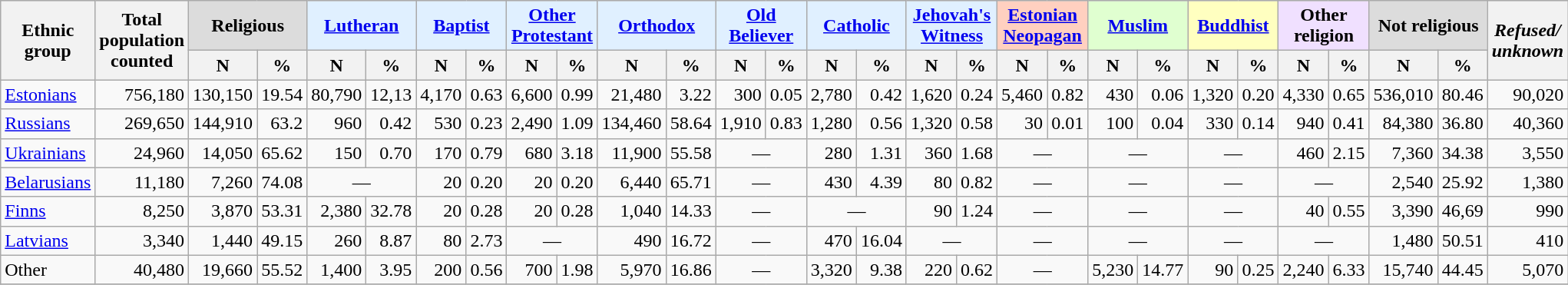<table class="wikitable" style="text-align: right;">
<tr bgcolor="#e0e0e0">
<th rowspan="2">Ethnic group</th>
<th rowspan="2">Total population counted</th>
<th colspan="2" style="background:#DCDCDC;">Religious</th>
<th colspan="2" style="background:#E0F0FF;"><a href='#'>Lutheran</a></th>
<th colspan="2" style="background:#E0F0FF;"><a href='#'>Baptist</a></th>
<th colspan="2" style="background:#E0F0FF;"><a href='#'>Other Protestant</a></th>
<th colspan="2" style="background:#E0F0FF;"><a href='#'>Orthodox</a></th>
<th colspan="2" style="background:#E0F0FF;"><a href='#'>Old Believer</a></th>
<th colspan="2" style="background:#E0F0FF;"><a href='#'>Catholic</a></th>
<th colspan="2" style="background:#E0F0FF;"><a href='#'>Jehovah's Witness</a></th>
<th colspan="2" style="background:#FFD0C0;"><a href='#'>Estonian Neopagan</a></th>
<th colspan="2" style="background:#E0FFD0;"><a href='#'>Muslim</a></th>
<th colspan="2" style="background:#FFFFC0;"><a href='#'>Buddhist</a></th>
<th colspan="2" style="background:#F0E0FF;">Other religion</th>
<th colspan="2" style="background:#DCDCDC;">Not religious</th>
<th rowspan="2"><em>Refused/<br>unknown</em></th>
</tr>
<tr bgcolor="#e0e0e0">
<th>N</th>
<th>%</th>
<th>N</th>
<th>%</th>
<th>N</th>
<th>%</th>
<th>N</th>
<th>%</th>
<th>N</th>
<th>%</th>
<th>N</th>
<th>%</th>
<th>N</th>
<th>%</th>
<th>N</th>
<th>%</th>
<th>N</th>
<th>%</th>
<th>N</th>
<th>%</th>
<th>N</th>
<th>%</th>
<th>N</th>
<th>%</th>
<th>N</th>
<th>%</th>
</tr>
<tr>
<td align="left"><a href='#'>Estonians</a></td>
<td>756,180</td>
<td>130,150</td>
<td>19.54</td>
<td>80,790</td>
<td>12,13</td>
<td>4,170</td>
<td>0.63</td>
<td>6,600</td>
<td>0.99</td>
<td>21,480</td>
<td>3.22</td>
<td>300</td>
<td>0.05</td>
<td>2,780</td>
<td>0.42</td>
<td>1,620</td>
<td>0.24</td>
<td>5,460</td>
<td>0.82</td>
<td>430</td>
<td>0.06</td>
<td>1,320</td>
<td>0.20</td>
<td>4,330</td>
<td>0.65</td>
<td>536,010</td>
<td>80.46</td>
<td>90,020</td>
</tr>
<tr>
<td align="left"><a href='#'>Russians</a></td>
<td>269,650</td>
<td>144,910</td>
<td>63.2</td>
<td>960</td>
<td>0.42</td>
<td>530</td>
<td>0.23</td>
<td>2,490</td>
<td>1.09</td>
<td>134,460</td>
<td>58.64</td>
<td>1,910</td>
<td>0.83</td>
<td>1,280</td>
<td>0.56</td>
<td>1,320</td>
<td>0.58</td>
<td>30</td>
<td>0.01</td>
<td>100</td>
<td>0.04</td>
<td>330</td>
<td>0.14</td>
<td>940</td>
<td>0.41</td>
<td>84,380</td>
<td>36.80</td>
<td>40,360</td>
</tr>
<tr>
<td align="left"><a href='#'>Ukrainians</a></td>
<td>24,960</td>
<td>14,050</td>
<td>65.62</td>
<td>150</td>
<td>0.70</td>
<td>170</td>
<td>0.79</td>
<td>680</td>
<td>3.18</td>
<td>11,900</td>
<td>55.58</td>
<td colspan="2" align="center">—</td>
<td>280</td>
<td>1.31</td>
<td>360</td>
<td>1.68</td>
<td colspan="2" align="center">—</td>
<td colspan="2" align="center">—</td>
<td colspan="2" align="center">—</td>
<td>460</td>
<td>2.15</td>
<td>7,360</td>
<td>34.38</td>
<td>3,550</td>
</tr>
<tr>
<td align="left"><a href='#'>Belarusians</a></td>
<td>11,180</td>
<td>7,260</td>
<td>74.08</td>
<td colspan="2" align="center">—</td>
<td>20</td>
<td>0.20</td>
<td>20</td>
<td>0.20</td>
<td>6,440</td>
<td>65.71</td>
<td colspan="2" align="center">—</td>
<td>430</td>
<td>4.39</td>
<td>80</td>
<td>0.82</td>
<td colspan="2" align="center">—</td>
<td colspan="2" align="center">—</td>
<td colspan="2" align="center">—</td>
<td colspan="2" align="center">—</td>
<td>2,540</td>
<td>25.92</td>
<td>1,380</td>
</tr>
<tr>
<td align="left"><a href='#'>Finns</a></td>
<td>8,250</td>
<td>3,870</td>
<td>53.31</td>
<td>2,380</td>
<td>32.78</td>
<td>20</td>
<td>0.28</td>
<td>20</td>
<td>0.28</td>
<td>1,040</td>
<td>14.33</td>
<td colspan="2" align="center">—</td>
<td colspan="2" align="center">—</td>
<td>90</td>
<td>1.24</td>
<td colspan="2" align="center">—</td>
<td colspan="2" align="center">—</td>
<td colspan="2" align="center">—</td>
<td>40</td>
<td>0.55</td>
<td>3,390</td>
<td>46,69</td>
<td>990</td>
</tr>
<tr>
<td align="left"><a href='#'>Latvians</a></td>
<td>3,340</td>
<td>1,440</td>
<td>49.15</td>
<td>260</td>
<td>8.87</td>
<td>80</td>
<td>2.73</td>
<td colspan="2" align="center">—</td>
<td>490</td>
<td>16.72</td>
<td colspan="2" align="center">—</td>
<td>470</td>
<td>16.04</td>
<td colspan="2" align="center">—</td>
<td colspan="2" align="center">—</td>
<td colspan="2" align="center">—</td>
<td colspan="2" align="center">—</td>
<td colspan="2" align="center">—</td>
<td>1,480</td>
<td>50.51</td>
<td>410</td>
</tr>
<tr>
<td align="left">Other</td>
<td>40,480</td>
<td>19,660</td>
<td>55.52</td>
<td>1,400</td>
<td>3.95</td>
<td>200</td>
<td>0.56</td>
<td>700</td>
<td>1.98</td>
<td>5,970</td>
<td>16.86</td>
<td colspan="2" align="center">—</td>
<td>3,320</td>
<td>9.38</td>
<td>220</td>
<td>0.62</td>
<td colspan="2" align="center">—</td>
<td>5,230</td>
<td>14.77</td>
<td>90</td>
<td>0.25</td>
<td>2,240</td>
<td>6.33</td>
<td>15,740</td>
<td>44.45</td>
<td>5,070</td>
</tr>
<tr>
</tr>
</table>
